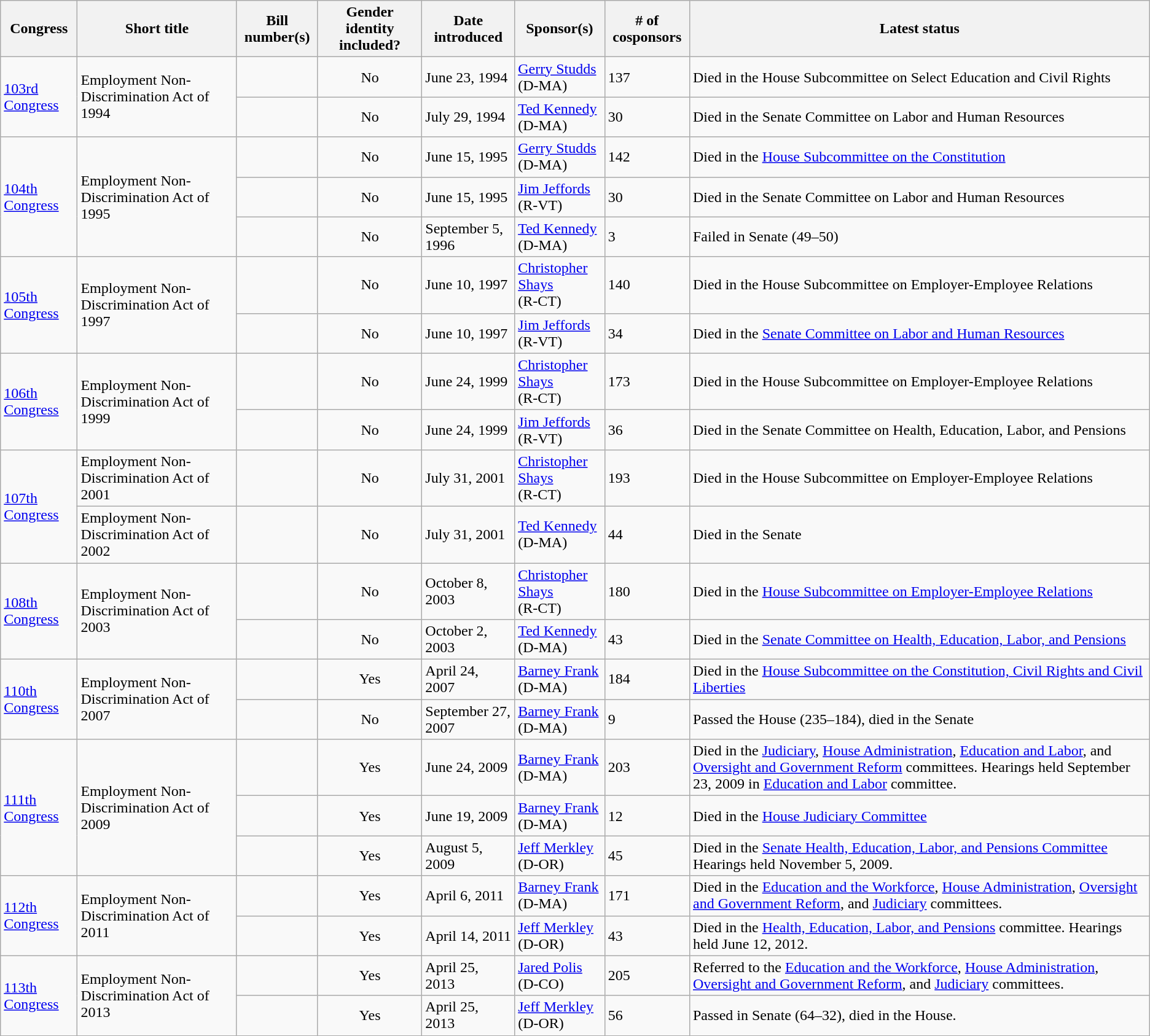<table class="wikitable">
<tr>
<th>Congress</th>
<th>Short title</th>
<th>Bill number(s)</th>
<th>Gender identity included?</th>
<th>Date introduced</th>
<th>Sponsor(s)</th>
<th># of cosponsors</th>
<th>Latest status</th>
</tr>
<tr>
<td rowspan=2><a href='#'>103rd Congress</a></td>
<td rowspan=2>Employment Non-Discrimination Act of 1994</td>
<td></td>
<td style="text-align: center">No</td>
<td>June 23, 1994</td>
<td><a href='#'>Gerry Studds</a><br>(D-MA)</td>
<td>137</td>
<td>Died in the House Subcommittee on Select Education and Civil Rights</td>
</tr>
<tr>
<td></td>
<td style="text-align: center">No</td>
<td>July 29, 1994</td>
<td><a href='#'>Ted Kennedy</a><br>(D-MA)</td>
<td>30</td>
<td>Died in the Senate Committee on Labor and Human Resources</td>
</tr>
<tr>
<td rowspan=3><a href='#'>104th Congress</a></td>
<td rowspan=3>Employment Non-Discrimination Act of 1995</td>
<td></td>
<td style="text-align: center">No</td>
<td>June 15, 1995</td>
<td><a href='#'>Gerry Studds</a><br>(D-MA)</td>
<td>142</td>
<td>Died in the <a href='#'>House Subcommittee on the Constitution</a></td>
</tr>
<tr>
<td></td>
<td style="text-align: center">No</td>
<td>June 15, 1995</td>
<td><a href='#'>Jim Jeffords</a><br>(R-VT)</td>
<td>30</td>
<td>Died in the Senate Committee on Labor and Human Resources</td>
</tr>
<tr>
<td></td>
<td style="text-align: center">No</td>
<td>September 5, 1996</td>
<td><a href='#'>Ted Kennedy</a><br>(D-MA)</td>
<td>3</td>
<td>Failed in Senate (49–50)</td>
</tr>
<tr>
<td rowspan=2><a href='#'>105th Congress</a></td>
<td rowspan=2>Employment Non-Discrimination Act of 1997</td>
<td></td>
<td style="text-align: center">No</td>
<td>June 10, 1997</td>
<td><a href='#'>Christopher Shays</a><br>(R-CT)</td>
<td>140</td>
<td>Died in the House Subcommittee on Employer-Employee Relations</td>
</tr>
<tr>
<td></td>
<td style="text-align: center">No</td>
<td>June 10, 1997</td>
<td><a href='#'>Jim Jeffords</a><br>(R-VT)</td>
<td>34</td>
<td>Died in the <a href='#'>Senate Committee on Labor and Human Resources</a></td>
</tr>
<tr>
<td rowspan=2><a href='#'>106th Congress</a></td>
<td rowspan=2>Employment Non-Discrimination Act of 1999</td>
<td></td>
<td style="text-align: center">No</td>
<td>June 24, 1999</td>
<td><a href='#'>Christopher Shays</a><br>(R-CT)</td>
<td>173</td>
<td>Died in the House Subcommittee on Employer-Employee Relations</td>
</tr>
<tr>
<td></td>
<td style="text-align: center">No</td>
<td>June 24, 1999</td>
<td><a href='#'>Jim Jeffords</a><br>(R-VT)</td>
<td>36</td>
<td>Died in the Senate Committee on Health, Education, Labor, and Pensions</td>
</tr>
<tr>
<td rowspan=2><a href='#'>107th Congress</a></td>
<td>Employment Non-Discrimination Act of 2001</td>
<td></td>
<td style="text-align: center">No</td>
<td>July 31, 2001</td>
<td><a href='#'>Christopher Shays</a><br>(R-CT)</td>
<td>193</td>
<td>Died in the House Subcommittee on Employer-Employee Relations</td>
</tr>
<tr>
<td>Employment Non-Discrimination Act of 2002</td>
<td></td>
<td style="text-align: center">No</td>
<td>July 31, 2001</td>
<td><a href='#'>Ted Kennedy</a><br>(D-MA)</td>
<td>44</td>
<td>Died in the Senate</td>
</tr>
<tr>
<td rowspan=2><a href='#'>108th Congress</a></td>
<td rowspan=2>Employment Non-Discrimination Act of 2003</td>
<td></td>
<td style="text-align: center">No</td>
<td>October 8, 2003</td>
<td><a href='#'>Christopher Shays</a><br>(R-CT)</td>
<td>180</td>
<td>Died in the <a href='#'>House Subcommittee on Employer-Employee Relations</a></td>
</tr>
<tr>
<td></td>
<td style="text-align: center">No</td>
<td>October 2, 2003</td>
<td><a href='#'>Ted Kennedy</a><br>(D-MA)</td>
<td>43</td>
<td>Died in the <a href='#'>Senate Committee on Health, Education, Labor, and Pensions</a></td>
</tr>
<tr>
<td rowspan=2><a href='#'>110th Congress</a></td>
<td rowspan=2>Employment Non-Discrimination Act of 2007</td>
<td></td>
<td style="text-align: center">Yes</td>
<td>April 24, 2007</td>
<td><a href='#'>Barney Frank</a><br>(D-MA)</td>
<td>184</td>
<td>Died in the <a href='#'>House Subcommittee on the Constitution, Civil Rights and Civil Liberties</a></td>
</tr>
<tr>
<td></td>
<td style="text-align: center">No</td>
<td>September 27, 2007</td>
<td><a href='#'>Barney Frank</a><br>(D-MA)</td>
<td>9</td>
<td>Passed the House (235–184), died in the Senate</td>
</tr>
<tr>
<td rowspan=3><a href='#'>111th Congress</a></td>
<td rowspan=3>Employment Non-Discrimination Act of 2009</td>
<td></td>
<td style="text-align:center">Yes</td>
<td>June 24, 2009</td>
<td><a href='#'>Barney Frank</a><br>(D-MA)</td>
<td>203</td>
<td>Died in the <a href='#'>Judiciary</a>, <a href='#'>House Administration</a>, <a href='#'>Education and Labor</a>, and <a href='#'>Oversight and Government Reform</a> committees. Hearings held September 23, 2009 in <a href='#'>Education and Labor</a> committee.</td>
</tr>
<tr>
<td></td>
<td style="text-align: center">Yes</td>
<td>June 19, 2009</td>
<td><a href='#'>Barney Frank</a><br>(D-MA)</td>
<td>12</td>
<td>Died in the <a href='#'>House Judiciary Committee</a></td>
</tr>
<tr>
<td></td>
<td style="text-align:center">Yes</td>
<td>August 5, 2009</td>
<td><a href='#'>Jeff Merkley</a><br>(D-OR)</td>
<td>45</td>
<td>Died in the <a href='#'>Senate Health, Education, Labor, and Pensions Committee</a> Hearings held November 5, 2009.</td>
</tr>
<tr>
<td rowspan=2><a href='#'>112th Congress</a></td>
<td rowspan=2>Employment Non-Discrimination Act of 2011</td>
<td></td>
<td style="text-align: center">Yes</td>
<td>April 6, 2011</td>
<td><a href='#'>Barney Frank</a><br>(D-MA)</td>
<td>171</td>
<td>Died in the <a href='#'>Education and the Workforce</a>, <a href='#'>House Administration</a>, <a href='#'>Oversight and Government Reform</a>, and <a href='#'>Judiciary</a> committees.</td>
</tr>
<tr>
<td></td>
<td style="text-align: center">Yes</td>
<td>April 14, 2011</td>
<td><a href='#'>Jeff Merkley</a><br>(D-OR)</td>
<td>43</td>
<td>Died in the <a href='#'>Health, Education, Labor, and Pensions</a> committee. Hearings held June 12, 2012.</td>
</tr>
<tr>
<td rowspan=2><a href='#'>113th Congress</a></td>
<td rowspan=2>Employment Non-Discrimination Act of 2013</td>
<td></td>
<td style="text-align: center">Yes</td>
<td>April 25, 2013</td>
<td><a href='#'>Jared Polis</a><br>(D-CO)</td>
<td>205</td>
<td>Referred to the <a href='#'>Education and the Workforce</a>, <a href='#'>House Administration</a>, <a href='#'>Oversight and Government Reform</a>, and <a href='#'>Judiciary</a> committees.</td>
</tr>
<tr>
<td></td>
<td style="text-align: center">Yes</td>
<td>April 25, 2013</td>
<td><a href='#'>Jeff Merkley</a><br>(D-OR)</td>
<td>56</td>
<td>Passed in Senate (64–32), died in the House.</td>
</tr>
</table>
